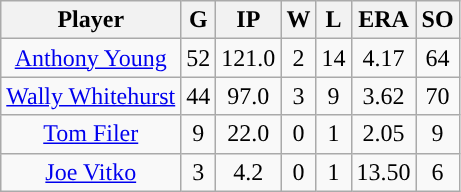<table class="wikitable sortable">
<tr>
<th>Player</th>
<th>G</th>
<th>IP</th>
<th>W</th>
<th>L</th>
<th>ERA</th>
<th>SO</th>
</tr>
<tr align=center>
<td><a href='#'>Anthony Young</a></td>
<td>52</td>
<td>121.0</td>
<td>2</td>
<td>14</td>
<td>4.17</td>
<td>64</td>
</tr>
<tr align=center>
<td><a href='#'>Wally Whitehurst</a></td>
<td>44</td>
<td>97.0</td>
<td>3</td>
<td>9</td>
<td>3.62</td>
<td>70</td>
</tr>
<tr align=center>
<td><a href='#'>Tom Filer</a></td>
<td>9</td>
<td>22.0</td>
<td>0</td>
<td>1</td>
<td>2.05</td>
<td>9</td>
</tr>
<tr align=center>
<td><a href='#'>Joe Vitko</a></td>
<td>3</td>
<td>4.2</td>
<td>0</td>
<td>1</td>
<td>13.50</td>
<td>6</td>
</tr>
</table>
